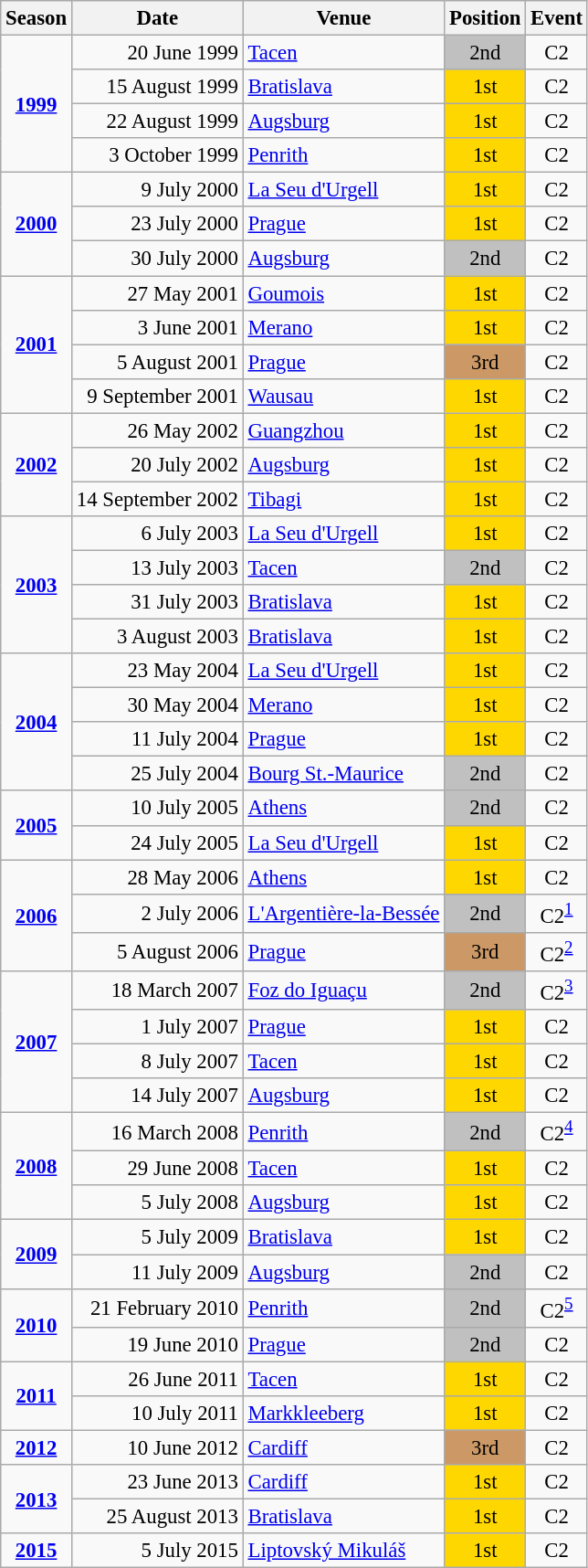<table class="wikitable" style="text-align:center; font-size:95%;">
<tr>
<th>Season</th>
<th>Date</th>
<th>Venue</th>
<th>Position</th>
<th>Event</th>
</tr>
<tr>
<td rowspan=4><strong><a href='#'>1999</a></strong></td>
<td align=right>20 June 1999</td>
<td align=left><a href='#'>Tacen</a></td>
<td bgcolor=silver>2nd</td>
<td>C2</td>
</tr>
<tr>
<td align=right>15 August 1999</td>
<td align=left><a href='#'>Bratislava</a></td>
<td bgcolor=gold>1st</td>
<td>C2</td>
</tr>
<tr>
<td align=right>22 August 1999</td>
<td align=left><a href='#'>Augsburg</a></td>
<td bgcolor=gold>1st</td>
<td>C2</td>
</tr>
<tr>
<td align=right>3 October 1999</td>
<td align=left><a href='#'>Penrith</a></td>
<td bgcolor=gold>1st</td>
<td>C2</td>
</tr>
<tr>
<td rowspan=3><strong><a href='#'>2000</a></strong></td>
<td align=right>9 July 2000</td>
<td align=left><a href='#'>La Seu d'Urgell</a></td>
<td bgcolor=gold>1st</td>
<td>C2</td>
</tr>
<tr>
<td align=right>23 July 2000</td>
<td align=left><a href='#'>Prague</a></td>
<td bgcolor=gold>1st</td>
<td>C2</td>
</tr>
<tr>
<td align=right>30 July 2000</td>
<td align=left><a href='#'>Augsburg</a></td>
<td bgcolor=silver>2nd</td>
<td>C2</td>
</tr>
<tr>
<td rowspan=4><strong><a href='#'>2001</a></strong></td>
<td align=right>27 May 2001</td>
<td align=left><a href='#'>Goumois</a></td>
<td bgcolor=gold>1st</td>
<td>C2</td>
</tr>
<tr>
<td align=right>3 June 2001</td>
<td align=left><a href='#'>Merano</a></td>
<td bgcolor=gold>1st</td>
<td>C2</td>
</tr>
<tr>
<td align=right>5 August 2001</td>
<td align=left><a href='#'>Prague</a></td>
<td bgcolor=cc9966>3rd</td>
<td>C2</td>
</tr>
<tr>
<td align=right>9 September 2001</td>
<td align=left><a href='#'>Wausau</a></td>
<td bgcolor=gold>1st</td>
<td>C2</td>
</tr>
<tr>
<td rowspan=3><strong><a href='#'>2002</a></strong></td>
<td align=right>26 May 2002</td>
<td align=left><a href='#'>Guangzhou</a></td>
<td bgcolor=gold>1st</td>
<td>C2</td>
</tr>
<tr>
<td align=right>20 July 2002</td>
<td align=left><a href='#'>Augsburg</a></td>
<td bgcolor=gold>1st</td>
<td>C2</td>
</tr>
<tr>
<td align=right>14 September 2002</td>
<td align=left><a href='#'>Tibagi</a></td>
<td bgcolor=gold>1st</td>
<td>C2</td>
</tr>
<tr>
<td rowspan=4><strong><a href='#'>2003</a></strong></td>
<td align=right>6 July 2003</td>
<td align=left><a href='#'>La Seu d'Urgell</a></td>
<td bgcolor=gold>1st</td>
<td>C2</td>
</tr>
<tr>
<td align=right>13 July 2003</td>
<td align=left><a href='#'>Tacen</a></td>
<td bgcolor=silver>2nd</td>
<td>C2</td>
</tr>
<tr>
<td align=right>31 July 2003</td>
<td align=left><a href='#'>Bratislava</a></td>
<td bgcolor=gold>1st</td>
<td>C2</td>
</tr>
<tr>
<td align=right>3 August 2003</td>
<td align=left><a href='#'>Bratislava</a></td>
<td bgcolor=gold>1st</td>
<td>C2</td>
</tr>
<tr>
<td rowspan=4><strong><a href='#'>2004</a></strong></td>
<td align=right>23 May 2004</td>
<td align=left><a href='#'>La Seu d'Urgell</a></td>
<td bgcolor=gold>1st</td>
<td>C2</td>
</tr>
<tr>
<td align=right>30 May 2004</td>
<td align=left><a href='#'>Merano</a></td>
<td bgcolor=gold>1st</td>
<td>C2</td>
</tr>
<tr>
<td align=right>11 July 2004</td>
<td align=left><a href='#'>Prague</a></td>
<td bgcolor=gold>1st</td>
<td>C2</td>
</tr>
<tr>
<td align=right>25 July 2004</td>
<td align=left><a href='#'>Bourg St.-Maurice</a></td>
<td bgcolor=silver>2nd</td>
<td>C2</td>
</tr>
<tr>
<td rowspan=2><strong><a href='#'>2005</a></strong></td>
<td align=right>10 July 2005</td>
<td align=left><a href='#'>Athens</a></td>
<td bgcolor=silver>2nd</td>
<td>C2</td>
</tr>
<tr>
<td align=right>24 July 2005</td>
<td align=left><a href='#'>La Seu d'Urgell</a></td>
<td bgcolor=gold>1st</td>
<td>C2</td>
</tr>
<tr>
<td rowspan=3><strong><a href='#'>2006</a></strong></td>
<td align=right>28 May 2006</td>
<td align=left><a href='#'>Athens</a></td>
<td bgcolor=gold>1st</td>
<td>C2</td>
</tr>
<tr>
<td align=right>2 July 2006</td>
<td align=left><a href='#'>L'Argentière-la-Bessée</a></td>
<td bgcolor=silver>2nd</td>
<td>C2<sup><a href='#'>1</a></sup></td>
</tr>
<tr>
<td align=right>5 August 2006</td>
<td align=left><a href='#'>Prague</a></td>
<td bgcolor=cc9966>3rd</td>
<td>C2<sup><a href='#'>2</a></sup></td>
</tr>
<tr>
<td rowspan=4><strong><a href='#'>2007</a></strong></td>
<td align=right>18 March 2007</td>
<td align=left><a href='#'>Foz do Iguaçu</a></td>
<td bgcolor=silver>2nd</td>
<td>C2<sup><a href='#'>3</a></sup></td>
</tr>
<tr>
<td align=right>1 July 2007</td>
<td align=left><a href='#'>Prague</a></td>
<td bgcolor=gold>1st</td>
<td>C2</td>
</tr>
<tr>
<td align=right>8 July 2007</td>
<td align=left><a href='#'>Tacen</a></td>
<td bgcolor=gold>1st</td>
<td>C2</td>
</tr>
<tr>
<td align=right>14 July 2007</td>
<td align=left><a href='#'>Augsburg</a></td>
<td bgcolor=gold>1st</td>
<td>C2</td>
</tr>
<tr>
<td rowspan=3><strong><a href='#'>2008</a></strong></td>
<td align=right>16 March 2008</td>
<td align=left><a href='#'>Penrith</a></td>
<td bgcolor=silver>2nd</td>
<td>C2<sup><a href='#'>4</a></sup></td>
</tr>
<tr>
<td align=right>29 June 2008</td>
<td align=left><a href='#'>Tacen</a></td>
<td bgcolor=gold>1st</td>
<td>C2</td>
</tr>
<tr>
<td align=right>5 July 2008</td>
<td align=left><a href='#'>Augsburg</a></td>
<td bgcolor=gold>1st</td>
<td>C2</td>
</tr>
<tr>
<td rowspan=2><strong><a href='#'>2009</a></strong></td>
<td align=right>5 July 2009</td>
<td align=left><a href='#'>Bratislava</a></td>
<td bgcolor=gold>1st</td>
<td>C2</td>
</tr>
<tr>
<td align=right>11 July 2009</td>
<td align=left><a href='#'>Augsburg</a></td>
<td bgcolor=silver>2nd</td>
<td>C2</td>
</tr>
<tr>
<td rowspan=2><strong><a href='#'>2010</a></strong></td>
<td align=right>21 February 2010</td>
<td align=left><a href='#'>Penrith</a></td>
<td bgcolor=silver>2nd</td>
<td>C2<sup><a href='#'>5</a></sup></td>
</tr>
<tr>
<td align=right>19 June 2010</td>
<td align=left><a href='#'>Prague</a></td>
<td bgcolor=silver>2nd</td>
<td>C2</td>
</tr>
<tr>
<td rowspan=2><strong><a href='#'>2011</a></strong></td>
<td align=right>26 June 2011</td>
<td align=left><a href='#'>Tacen</a></td>
<td bgcolor=gold>1st</td>
<td>C2</td>
</tr>
<tr>
<td align=right>10 July 2011</td>
<td align=left><a href='#'>Markkleeberg</a></td>
<td bgcolor=gold>1st</td>
<td>C2</td>
</tr>
<tr>
<td><strong><a href='#'>2012</a></strong></td>
<td align=right>10 June 2012</td>
<td align=left><a href='#'>Cardiff</a></td>
<td bgcolor=cc9966>3rd</td>
<td>C2</td>
</tr>
<tr>
<td rowspan=2><strong><a href='#'>2013</a></strong></td>
<td align=right>23 June 2013</td>
<td align=left><a href='#'>Cardiff</a></td>
<td bgcolor=gold>1st</td>
<td>C2</td>
</tr>
<tr>
<td align=right>25 August 2013</td>
<td align=left><a href='#'>Bratislava</a></td>
<td bgcolor=gold>1st</td>
<td>C2</td>
</tr>
<tr>
<td><strong><a href='#'>2015</a></strong></td>
<td align=right>5 July 2015</td>
<td align=left><a href='#'>Liptovský Mikuláš</a></td>
<td bgcolor=gold>1st</td>
<td>C2</td>
</tr>
</table>
